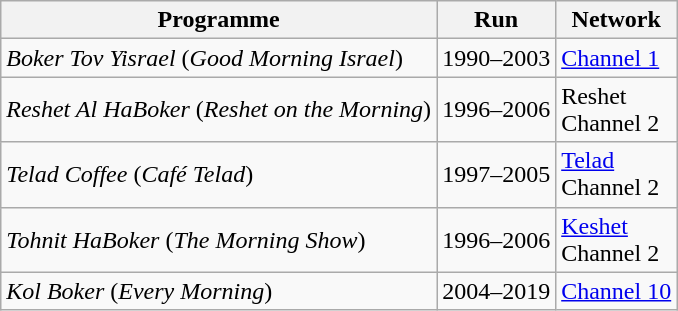<table class="wikitable">
<tr>
<th>Programme</th>
<th>Run</th>
<th>Network</th>
</tr>
<tr>
<td><em>Boker Tov Yisrael</em> (<em>Good Morning Israel</em>)</td>
<td>1990–2003</td>
<td><a href='#'>Channel 1</a></td>
</tr>
<tr>
<td><em>Reshet Al HaBoker</em> (<em>Reshet on the Morning</em>)</td>
<td>1996–2006</td>
<td>Reshet<br>Channel 2</td>
</tr>
<tr>
<td><em>Telad Coffee</em> (<em>Café Telad</em>)</td>
<td>1997–2005</td>
<td><a href='#'>Telad</a><br>Channel 2</td>
</tr>
<tr>
<td><em>Tohnit HaBoker</em> (<em>The Morning Show</em>)</td>
<td>1996–2006</td>
<td><a href='#'>Keshet</a><br>Channel 2</td>
</tr>
<tr>
<td><em>Kol Boker</em> (<em>Every Morning</em>)</td>
<td>2004–2019</td>
<td><a href='#'>Channel 10</a></td>
</tr>
</table>
